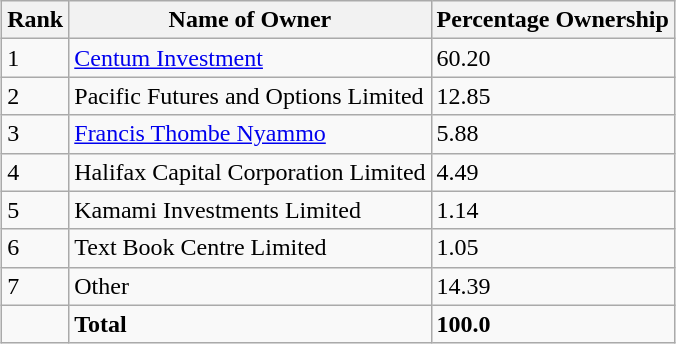<table class="wikitable sortable" style="margin-left:auto;margin-right:auto">
<tr>
<th style="width:2em;">Rank</th>
<th>Name of Owner</th>
<th>Percentage Ownership</th>
</tr>
<tr>
<td>1</td>
<td><a href='#'>Centum Investment</a></td>
<td>60.20</td>
</tr>
<tr>
<td>2</td>
<td>Pacific Futures and Options Limited</td>
<td>12.85</td>
</tr>
<tr>
<td>3</td>
<td><a href='#'>Francis Thombe Nyammo</a></td>
<td>5.88</td>
</tr>
<tr>
<td>4</td>
<td>Halifax Capital Corporation Limited</td>
<td>4.49</td>
</tr>
<tr>
<td>5</td>
<td>Kamami Investments Limited</td>
<td>1.14</td>
</tr>
<tr>
<td>6</td>
<td>Text Book Centre Limited</td>
<td>1.05</td>
</tr>
<tr>
<td>7</td>
<td>Other</td>
<td>14.39</td>
</tr>
<tr>
<td></td>
<td><strong>Total</strong></td>
<td><strong>100.0</strong></td>
</tr>
</table>
